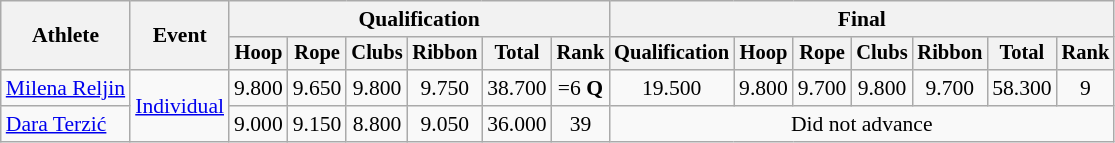<table class=wikitable style="font-size:90%">
<tr>
<th rowspan=2>Athlete</th>
<th rowspan=2>Event</th>
<th colspan=6>Qualification</th>
<th colspan=7>Final</th>
</tr>
<tr style="font-size:95%">
<th>Hoop</th>
<th>Rope</th>
<th>Clubs</th>
<th>Ribbon</th>
<th>Total</th>
<th>Rank</th>
<th>Qualification</th>
<th>Hoop</th>
<th>Rope</th>
<th>Clubs</th>
<th>Ribbon</th>
<th>Total</th>
<th>Rank</th>
</tr>
<tr align=center>
<td align=left><a href='#'>Milena Reljin</a></td>
<td align=left rowspan=2><a href='#'>Individual</a></td>
<td>9.800</td>
<td>9.650</td>
<td>9.800</td>
<td>9.750</td>
<td>38.700</td>
<td>=6 <strong>Q</strong></td>
<td>19.500</td>
<td>9.800</td>
<td>9.700</td>
<td>9.800</td>
<td>9.700</td>
<td>58.300</td>
<td>9</td>
</tr>
<tr align=center>
<td align=left><a href='#'>Dara Terzić</a></td>
<td>9.000</td>
<td>9.150</td>
<td>8.800</td>
<td>9.050</td>
<td>36.000</td>
<td>39</td>
<td colspan=7>Did not advance</td>
</tr>
</table>
